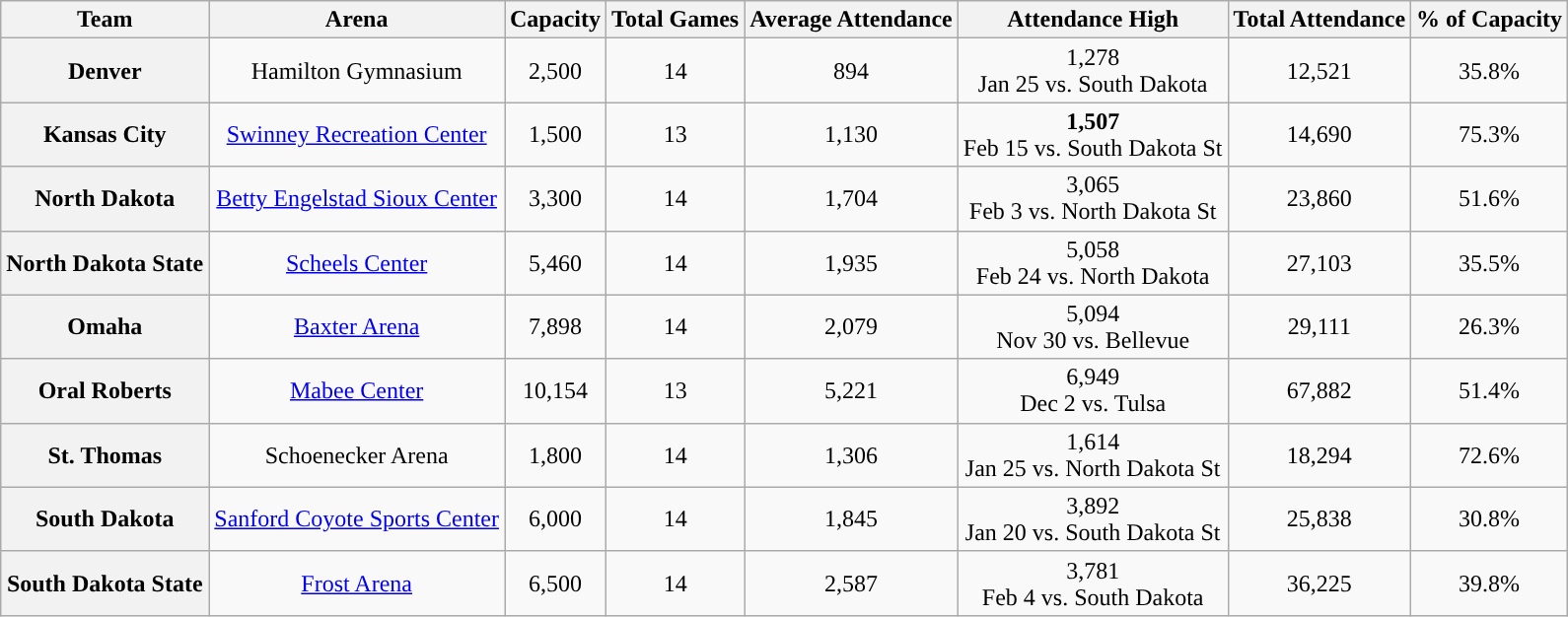<table class="wikitable sortable" style="text-align:center">
<tr>
<th>Team</th>
<th>Arena</th>
<th>Capacity</th>
<th>Total Games</th>
<th>Average Attendance</th>
<th>Attendance High</th>
<th>Total Attendance</th>
<th>% of Capacity</th>
</tr>
<tr>
<th>Denver</th>
<td>Hamilton Gymnasium</td>
<td>2,500</td>
<td>14</td>
<td>894</td>
<td>1,278<br>Jan 25 vs. South Dakota</td>
<td>12,521</td>
<td>35.8%</td>
</tr>
<tr>
<th>Kansas City</th>
<td><a href='#'>Swinney Recreation Center</a></td>
<td>1,500</td>
<td>13</td>
<td>1,130</td>
<td><strong>1,507</strong><br>Feb 15 vs. South Dakota St</td>
<td>14,690</td>
<td>75.3%</td>
</tr>
<tr>
<th>North Dakota</th>
<td><a href='#'>Betty Engelstad Sioux Center</a></td>
<td>3,300</td>
<td>14</td>
<td>1,704</td>
<td>3,065<br>Feb 3 vs. North Dakota St</td>
<td>23,860</td>
<td>51.6%</td>
</tr>
<tr>
<th>North Dakota State</th>
<td><a href='#'>Scheels Center</a></td>
<td>5,460</td>
<td>14</td>
<td>1,935</td>
<td>5,058<br>Feb 24 vs. North Dakota</td>
<td>27,103</td>
<td>35.5%</td>
</tr>
<tr>
<th>Omaha</th>
<td><a href='#'>Baxter Arena</a></td>
<td>7,898</td>
<td>14</td>
<td>2,079</td>
<td>5,094<br>Nov 30 vs. Bellevue</td>
<td>29,111</td>
<td>26.3%</td>
</tr>
<tr>
<th>Oral Roberts</th>
<td><a href='#'>Mabee Center</a></td>
<td>10,154</td>
<td>13</td>
<td>5,221</td>
<td>6,949<br>Dec 2 vs. Tulsa</td>
<td>67,882</td>
<td>51.4%</td>
</tr>
<tr>
<th>St. Thomas</th>
<td>Schoenecker Arena</td>
<td>1,800</td>
<td>14</td>
<td>1,306</td>
<td>1,614<br>Jan 25 vs. North Dakota St</td>
<td>18,294</td>
<td>72.6%</td>
</tr>
<tr>
<th>South Dakota</th>
<td><a href='#'>Sanford Coyote Sports Center</a></td>
<td>6,000</td>
<td>14</td>
<td>1,845</td>
<td>3,892<br>Jan 20 vs. South Dakota St</td>
<td>25,838</td>
<td>30.8%</td>
</tr>
<tr>
<th>South Dakota State</th>
<td><a href='#'>Frost Arena</a></td>
<td>6,500</td>
<td>14</td>
<td>2,587</td>
<td>3,781<br>Feb 4 vs. South Dakota</td>
<td>36,225</td>
<td>39.8%</td>
</tr>
</table>
